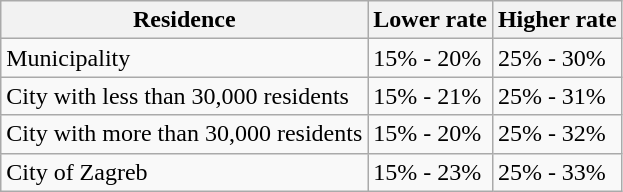<table class="wikitable">
<tr>
<th>Residence</th>
<th>Lower rate</th>
<th>Higher rate</th>
</tr>
<tr>
<td>Municipality</td>
<td>15% - 20%</td>
<td>25% - 30%</td>
</tr>
<tr>
<td>City with less than 30,000 residents</td>
<td>15% - 21%</td>
<td>25% - 31%</td>
</tr>
<tr>
<td>City with more than 30,000 residents</td>
<td>15% - 20%</td>
<td>25% - 32%</td>
</tr>
<tr>
<td>City of Zagreb</td>
<td>15% - 23%</td>
<td>25% - 33%</td>
</tr>
</table>
